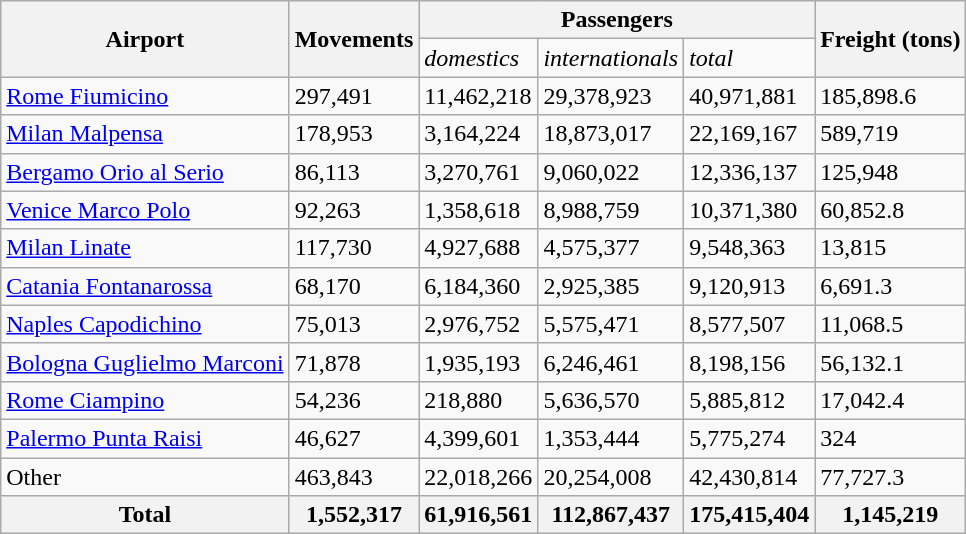<table class="wikitable">
<tr>
<th rowspan=2>Airport</th>
<th rowspan=2>Movements</th>
<th colspan=3>Passengers</th>
<th rowspan=2>Freight (tons)</th>
</tr>
<tr>
<td><em>domestics</em></td>
<td><em>internationals</em></td>
<td><em>total</em></td>
</tr>
<tr>
<td><a href='#'>Rome Fiumicino</a></td>
<td>297,491</td>
<td>11,462,218</td>
<td>29,378,923</td>
<td>40,971,881</td>
<td>185,898.6</td>
</tr>
<tr>
<td><a href='#'>Milan Malpensa</a></td>
<td>178,953</td>
<td>3,164,224</td>
<td>18,873,017</td>
<td>22,169,167</td>
<td>589,719</td>
</tr>
<tr>
<td><a href='#'>Bergamo Orio al Serio</a></td>
<td>86,113</td>
<td>3,270,761</td>
<td>9,060,022</td>
<td>12,336,137</td>
<td>125,948</td>
</tr>
<tr>
<td><a href='#'>Venice Marco Polo</a></td>
<td>92,263</td>
<td>1,358,618</td>
<td>8,988,759</td>
<td>10,371,380</td>
<td>60,852.8</td>
</tr>
<tr>
<td><a href='#'>Milan Linate</a></td>
<td>117,730</td>
<td>4,927,688</td>
<td>4,575,377</td>
<td>9,548,363</td>
<td>13,815</td>
</tr>
<tr>
<td><a href='#'>Catania Fontanarossa</a></td>
<td>68,170</td>
<td>6,184,360</td>
<td>2,925,385</td>
<td>9,120,913</td>
<td>6,691.3</td>
</tr>
<tr>
<td><a href='#'>Naples Capodichino</a></td>
<td>75,013</td>
<td>2,976,752</td>
<td>5,575,471</td>
<td>8,577,507</td>
<td>11,068.5</td>
</tr>
<tr>
<td><a href='#'>Bologna Guglielmo Marconi</a></td>
<td>71,878</td>
<td>1,935,193</td>
<td>6,246,461</td>
<td>8,198,156</td>
<td>56,132.1</td>
</tr>
<tr>
<td><a href='#'>Rome Ciampino</a></td>
<td>54,236</td>
<td>218,880</td>
<td>5,636,570</td>
<td>5,885,812</td>
<td>17,042.4</td>
</tr>
<tr>
<td><a href='#'>Palermo Punta Raisi</a></td>
<td>46,627</td>
<td>4,399,601</td>
<td>1,353,444</td>
<td>5,775,274</td>
<td>324</td>
</tr>
<tr class="sortbottom">
<td>Other</td>
<td>463,843</td>
<td>22,018,266</td>
<td>20,254,008</td>
<td>42,430,814</td>
<td>77,727.3</td>
</tr>
<tr class="sortbottom">
<th>Total</th>
<th>1,552,317</th>
<th>61,916,561</th>
<th>112,867,437</th>
<th>175,415,404</th>
<th>1,145,219</th>
</tr>
</table>
